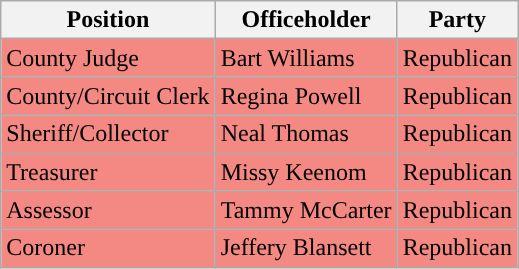<table class="wikitable">
<tr>
<th>Position</th>
<th>Officeholder</th>
<th>Party</th>
</tr>
<tr style="background-color:#F48882;">
<td>County Judge</td>
<td>Bart Williams</td>
<td>Republican</td>
</tr>
<tr style="background-color:#F48882;">
<td>County/Circuit Clerk</td>
<td>Regina Powell</td>
<td>Republican</td>
</tr>
<tr style="background-color:#F48882;">
<td>Sheriff/Collector</td>
<td>Neal Thomas</td>
<td>Republican</td>
</tr>
<tr style="background-color:#F48882;">
<td>Treasurer</td>
<td>Missy Keenom</td>
<td>Republican</td>
</tr>
<tr style="background-color:#F48882;">
<td>Assessor</td>
<td>Tammy McCarter</td>
<td>Republican</td>
</tr>
<tr style="background-color:#F48882;">
<td>Coroner</td>
<td>Jeffery Blansett</td>
<td>Republican</td>
</tr>
</table>
